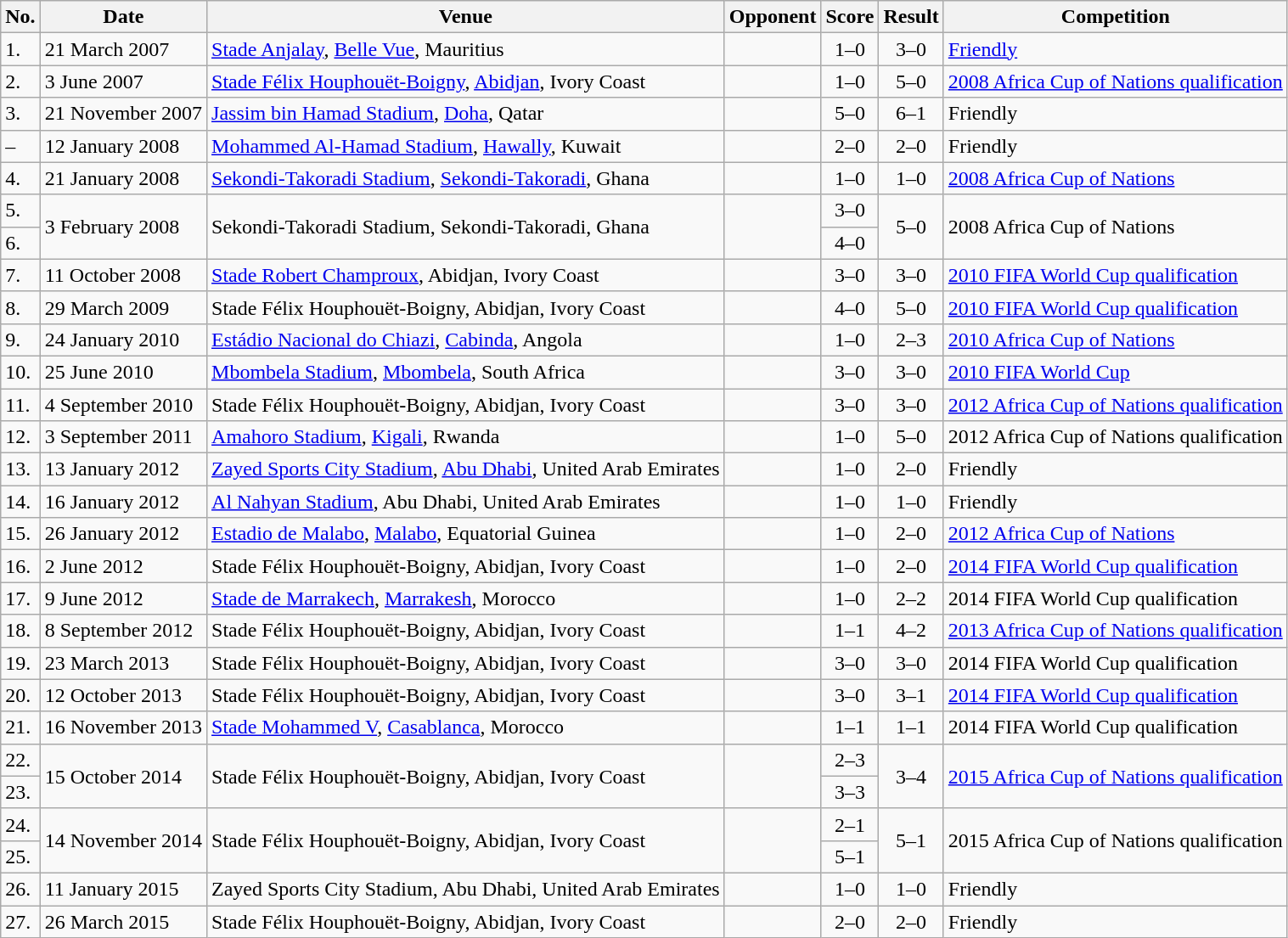<table class="wikitable" style="font-size:100%;">
<tr>
<th>No.</th>
<th>Date</th>
<th>Venue</th>
<th>Opponent</th>
<th>Score</th>
<th>Result</th>
<th>Competition</th>
</tr>
<tr>
<td>1.</td>
<td>21 March 2007</td>
<td><a href='#'>Stade Anjalay</a>, <a href='#'>Belle Vue</a>, Mauritius</td>
<td></td>
<td align=center>1–0</td>
<td align=center>3–0</td>
<td><a href='#'>Friendly</a></td>
</tr>
<tr>
<td>2.</td>
<td>3 June 2007</td>
<td><a href='#'>Stade Félix Houphouët-Boigny</a>, <a href='#'>Abidjan</a>, Ivory Coast</td>
<td></td>
<td align=center>1–0</td>
<td align=center>5–0</td>
<td><a href='#'>2008 Africa Cup of Nations qualification</a></td>
</tr>
<tr>
<td>3.</td>
<td>21 November 2007</td>
<td><a href='#'>Jassim bin Hamad Stadium</a>, <a href='#'>Doha</a>, Qatar</td>
<td></td>
<td align=center>5–0</td>
<td align=center>6–1</td>
<td>Friendly</td>
</tr>
<tr>
<td>–</td>
<td>12 January 2008</td>
<td><a href='#'>Mohammed Al-Hamad Stadium</a>, <a href='#'>Hawally</a>, Kuwait</td>
<td></td>
<td align=center>2–0</td>
<td align=center>2–0</td>
<td>Friendly</td>
</tr>
<tr>
<td>4.</td>
<td>21 January 2008</td>
<td><a href='#'>Sekondi-Takoradi Stadium</a>, <a href='#'>Sekondi-Takoradi</a>, Ghana</td>
<td></td>
<td align=center>1–0</td>
<td align=center>1–0</td>
<td><a href='#'>2008 Africa Cup of Nations</a></td>
</tr>
<tr>
<td>5.</td>
<td rowspan=2>3 February 2008</td>
<td rowspan=2>Sekondi-Takoradi Stadium, Sekondi-Takoradi, Ghana</td>
<td rowspan=2></td>
<td align=center>3–0</td>
<td rowspan=2 align=center>5–0</td>
<td rowspan=2>2008 Africa Cup of Nations</td>
</tr>
<tr>
<td>6.</td>
<td align=center>4–0</td>
</tr>
<tr>
<td>7.</td>
<td>11 October 2008</td>
<td><a href='#'>Stade Robert Champroux</a>, Abidjan, Ivory Coast</td>
<td></td>
<td align=center>3–0</td>
<td align=center>3–0</td>
<td><a href='#'>2010 FIFA World Cup qualification</a></td>
</tr>
<tr>
<td>8.</td>
<td>29 March 2009</td>
<td>Stade Félix Houphouët-Boigny, Abidjan, Ivory Coast</td>
<td></td>
<td align=center>4–0</td>
<td align=center>5–0</td>
<td><a href='#'>2010 FIFA World Cup qualification</a></td>
</tr>
<tr>
<td>9.</td>
<td>24 January 2010</td>
<td><a href='#'>Estádio Nacional do Chiazi</a>, <a href='#'>Cabinda</a>, Angola</td>
<td></td>
<td align=center>1–0</td>
<td align=center>2–3</td>
<td><a href='#'>2010 Africa Cup of Nations</a></td>
</tr>
<tr>
<td>10.</td>
<td>25 June 2010</td>
<td><a href='#'>Mbombela Stadium</a>, <a href='#'>Mbombela</a>, South Africa</td>
<td></td>
<td align=center>3–0</td>
<td align=center>3–0</td>
<td><a href='#'>2010 FIFA World Cup</a></td>
</tr>
<tr>
<td>11.</td>
<td>4 September 2010</td>
<td>Stade Félix Houphouët-Boigny, Abidjan, Ivory Coast</td>
<td></td>
<td align=center>3–0</td>
<td align=center>3–0</td>
<td><a href='#'>2012 Africa Cup of Nations qualification</a></td>
</tr>
<tr>
<td>12.</td>
<td>3 September 2011</td>
<td><a href='#'>Amahoro Stadium</a>, <a href='#'>Kigali</a>, Rwanda</td>
<td></td>
<td align=center>1–0</td>
<td align=center>5–0</td>
<td>2012 Africa Cup of Nations qualification</td>
</tr>
<tr>
<td>13.</td>
<td>13 January 2012</td>
<td><a href='#'>Zayed Sports City Stadium</a>, <a href='#'>Abu Dhabi</a>, United Arab Emirates</td>
<td></td>
<td align=center>1–0</td>
<td align=center>2–0</td>
<td>Friendly</td>
</tr>
<tr>
<td>14.</td>
<td>16 January 2012</td>
<td><a href='#'>Al Nahyan Stadium</a>, Abu Dhabi, United Arab Emirates</td>
<td></td>
<td align=center>1–0</td>
<td align=center>1–0</td>
<td>Friendly</td>
</tr>
<tr>
<td>15.</td>
<td>26 January 2012</td>
<td><a href='#'>Estadio de Malabo</a>, <a href='#'>Malabo</a>, Equatorial Guinea</td>
<td></td>
<td align=center>1–0</td>
<td align=center>2–0</td>
<td><a href='#'>2012 Africa Cup of Nations</a></td>
</tr>
<tr>
<td>16.</td>
<td>2 June 2012</td>
<td>Stade Félix Houphouët-Boigny, Abidjan, Ivory Coast</td>
<td></td>
<td align=center>1–0</td>
<td align=center>2–0</td>
<td><a href='#'>2014 FIFA World Cup qualification</a></td>
</tr>
<tr>
<td>17.</td>
<td>9 June 2012</td>
<td><a href='#'>Stade de Marrakech</a>, <a href='#'>Marrakesh</a>, Morocco</td>
<td></td>
<td align=center>1–0</td>
<td align=center>2–2</td>
<td>2014 FIFA World Cup qualification</td>
</tr>
<tr>
<td>18.</td>
<td>8 September 2012</td>
<td>Stade Félix Houphouët-Boigny, Abidjan, Ivory Coast</td>
<td></td>
<td align=center>1–1</td>
<td align=center>4–2</td>
<td><a href='#'>2013 Africa Cup of Nations qualification</a></td>
</tr>
<tr>
<td>19.</td>
<td>23 March 2013</td>
<td>Stade Félix Houphouët-Boigny, Abidjan, Ivory Coast</td>
<td></td>
<td align=center>3–0</td>
<td align=center>3–0</td>
<td>2014 FIFA World Cup qualification</td>
</tr>
<tr>
<td>20.</td>
<td>12 October 2013</td>
<td>Stade Félix Houphouët-Boigny, Abidjan, Ivory Coast</td>
<td></td>
<td align=center>3–0</td>
<td align=center>3–1</td>
<td><a href='#'>2014 FIFA World Cup qualification</a></td>
</tr>
<tr>
<td>21.</td>
<td>16 November 2013</td>
<td><a href='#'>Stade Mohammed V</a>, <a href='#'>Casablanca</a>, Morocco</td>
<td></td>
<td align=center>1–1</td>
<td align=center>1–1</td>
<td>2014 FIFA World Cup qualification</td>
</tr>
<tr>
<td>22.</td>
<td rowspan=2>15 October 2014</td>
<td rowspan=2>Stade Félix Houphouët-Boigny, Abidjan, Ivory Coast</td>
<td rowspan=2></td>
<td align=center>2–3</td>
<td rowspan=2 align=center>3–4</td>
<td rowspan=2><a href='#'>2015 Africa Cup of Nations qualification</a></td>
</tr>
<tr>
<td>23.</td>
<td align=center>3–3</td>
</tr>
<tr>
<td>24.</td>
<td rowspan=2>14 November 2014</td>
<td rowspan=2>Stade Félix Houphouët-Boigny, Abidjan, Ivory Coast</td>
<td rowspan=2></td>
<td align=center>2–1</td>
<td rowspan=2 align=center>5–1</td>
<td rowspan=2>2015 Africa Cup of Nations qualification</td>
</tr>
<tr>
<td>25.</td>
<td align=center>5–1</td>
</tr>
<tr>
<td>26.</td>
<td>11 January 2015</td>
<td>Zayed Sports City Stadium, Abu Dhabi, United Arab Emirates</td>
<td></td>
<td align=center>1–0</td>
<td align=center>1–0</td>
<td>Friendly</td>
</tr>
<tr>
<td>27.</td>
<td>26 March 2015</td>
<td>Stade Félix Houphouët-Boigny, Abidjan, Ivory Coast</td>
<td></td>
<td align=center>2–0</td>
<td align=center>2–0</td>
<td>Friendly</td>
</tr>
</table>
